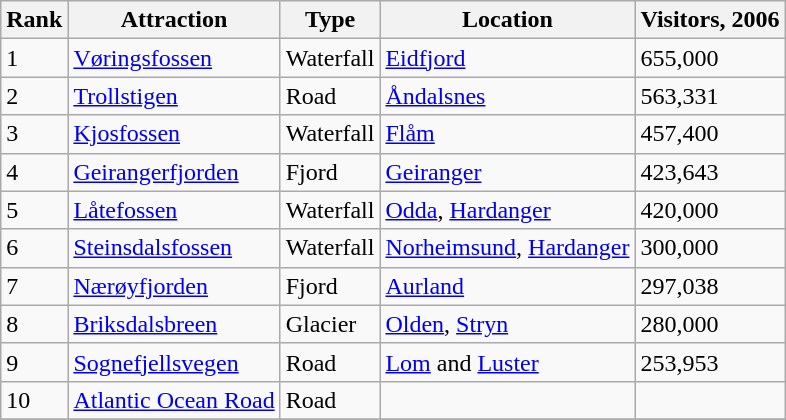<table class="wikitable">
<tr>
<th>Rank</th>
<th>Attraction</th>
<th>Type</th>
<th>Location</th>
<th>Visitors, 2006</th>
</tr>
<tr>
<td>1</td>
<td><a href='#'>Vøringsfossen</a></td>
<td>Waterfall</td>
<td><a href='#'>Eidfjord</a></td>
<td>655,000</td>
</tr>
<tr>
<td>2</td>
<td><a href='#'>Trollstigen</a></td>
<td>Road</td>
<td><a href='#'>Åndalsnes</a></td>
<td>563,331</td>
</tr>
<tr>
<td>3</td>
<td><a href='#'>Kjosfossen</a></td>
<td>Waterfall</td>
<td><a href='#'>Flåm</a></td>
<td>457,400</td>
</tr>
<tr>
<td>4</td>
<td><a href='#'>Geirangerfjorden</a></td>
<td>Fjord</td>
<td><a href='#'>Geiranger</a></td>
<td>423,643</td>
</tr>
<tr>
<td>5</td>
<td><a href='#'>Låtefossen</a></td>
<td>Waterfall</td>
<td><a href='#'>Odda</a>, <a href='#'>Hardanger</a></td>
<td>420,000</td>
</tr>
<tr>
<td>6</td>
<td><a href='#'>Steinsdalsfossen</a></td>
<td>Waterfall</td>
<td><a href='#'>Norheimsund</a>, <a href='#'>Hardanger</a></td>
<td>300,000</td>
</tr>
<tr>
<td>7</td>
<td><a href='#'>Nærøyfjorden</a></td>
<td>Fjord</td>
<td><a href='#'>Aurland</a></td>
<td>297,038</td>
</tr>
<tr>
<td>8</td>
<td><a href='#'>Briksdalsbreen</a></td>
<td>Glacier</td>
<td><a href='#'>Olden</a>, <a href='#'>Stryn</a></td>
<td>280,000</td>
</tr>
<tr>
<td>9</td>
<td><a href='#'>Sognefjellsvegen</a></td>
<td>Road</td>
<td><a href='#'>Lom</a> and <a href='#'>Luster</a></td>
<td>253,953</td>
</tr>
<tr>
<td>10</td>
<td><a href='#'>Atlantic Ocean Road</a></td>
<td>Road</td>
<td></td>
<td></td>
</tr>
<tr>
</tr>
</table>
